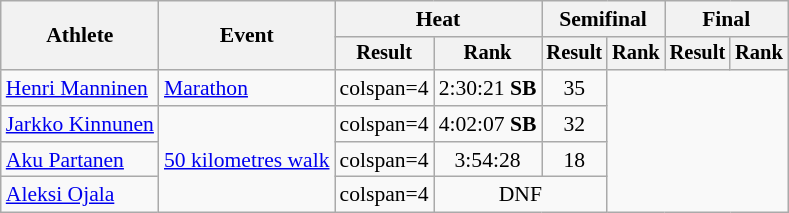<table class="wikitable" style="font-size:90%">
<tr>
<th rowspan="2">Athlete</th>
<th rowspan="2">Event</th>
<th colspan="2">Heat</th>
<th colspan="2">Semifinal</th>
<th colspan="2">Final</th>
</tr>
<tr style="font-size:95%">
<th>Result</th>
<th>Rank</th>
<th>Result</th>
<th>Rank</th>
<th>Result</th>
<th>Rank</th>
</tr>
<tr style=text-align:center>
<td style=text-align:left><a href='#'>Henri Manninen</a></td>
<td style=text-align:left><a href='#'>Marathon</a></td>
<td>colspan=4 </td>
<td>2:30:21 <strong>SB</strong></td>
<td>35</td>
</tr>
<tr style=text-align:center>
<td style=text-align:left><a href='#'>Jarkko Kinnunen</a></td>
<td style=text-align:left rowspan=3><a href='#'>50 kilometres walk</a></td>
<td>colspan=4 </td>
<td>4:02:07 <strong>SB</strong></td>
<td>32</td>
</tr>
<tr style=text-align:center>
<td style=text-align:left><a href='#'>Aku Partanen</a></td>
<td>colspan=4 </td>
<td>3:54:28</td>
<td>18</td>
</tr>
<tr style=text-align:center>
<td style=text-align:left><a href='#'>Aleksi Ojala</a></td>
<td>colspan=4 </td>
<td colspan=2>DNF</td>
</tr>
</table>
